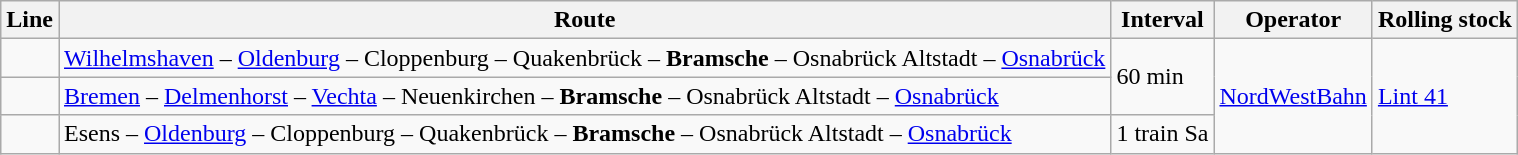<table class="wikitable">
<tr>
<th>Line</th>
<th>Route</th>
<th>Interval</th>
<th>Operator</th>
<th>Rolling stock</th>
</tr>
<tr>
<td></td>
<td><a href='#'>Wilhelmshaven</a> –  <a href='#'>Oldenburg</a> – Cloppenburg – Quakenbrück – <strong>Bramsche</strong> – Osnabrück Altstadt – <a href='#'>Osnabrück</a></td>
<td rowspan="2">60 min</td>
<td rowspan="3"><a href='#'>NordWestBahn</a></td>
<td rowspan="3"><a href='#'>Lint 41</a></td>
</tr>
<tr>
<td></td>
<td><a href='#'>Bremen</a> – <a href='#'>Delmenhorst</a> – <a href='#'>Vechta</a> – Neuenkirchen – <strong>Bramsche</strong> – Osnabrück Altstadt – <a href='#'>Osnabrück</a></td>
</tr>
<tr>
<td></td>
<td>Esens – <a href='#'>Oldenburg</a> – Cloppenburg – Quakenbrück – <strong>Bramsche</strong> – Osnabrück Altstadt – <a href='#'>Osnabrück</a></td>
<td>1 train Sa</td>
</tr>
</table>
